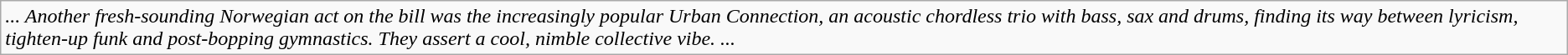<table class="wikitable">
<tr>
<td><em>... Another fresh-sounding Norwegian act on the bill was the increasingly popular Urban Connection, an acoustic chordless trio with bass, sax and drums, finding its way between lyricism, tighten-up funk and post-bopping gymnastics. They assert a cool, nimble collective vibe. ...</em></td>
</tr>
</table>
